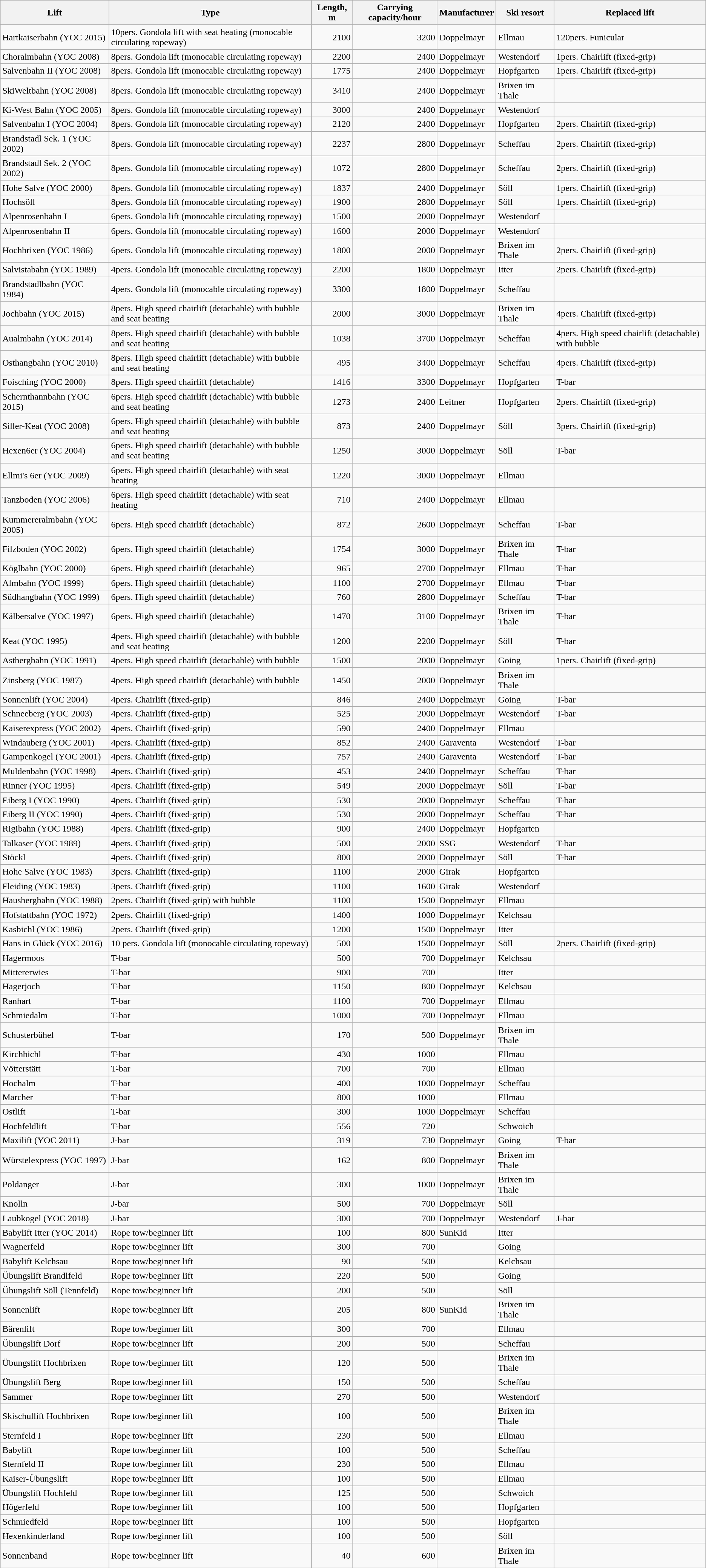<table class="sortable wikitable">
<tr>
<th>Lift</th>
<th>Type</th>
<th>Length, m</th>
<th>Carrying capacity/hour</th>
<th>Manufacturer</th>
<th>Ski resort</th>
<th>Replaced lift</th>
</tr>
<tr>
<td>Hartkaiserbahn (YOC 2015)</td>
<td>10pers. Gondola lift with seat heating (monocable circulating ropeway)</td>
<td style="text-align:right">2100</td>
<td style="text-align:right">3200</td>
<td>Doppelmayr</td>
<td>Ellmau</td>
<td>120pers. Funicular</td>
</tr>
<tr>
<td>Choralmbahn (YOC 2008)</td>
<td>8pers. Gondola lift (monocable circulating ropeway)</td>
<td style="text-align:right">2200</td>
<td style="text-align:right">2400</td>
<td>Doppelmayr</td>
<td>Westendorf</td>
<td>1pers. Chairlift (fixed-grip)</td>
</tr>
<tr>
<td>Salvenbahn II (YOC 2008)</td>
<td>8pers. Gondola lift (monocable circulating ropeway)</td>
<td style="text-align:right">1775</td>
<td style="text-align:right">2400</td>
<td>Doppelmayr</td>
<td>Hopfgarten</td>
<td>1pers. Chairlift (fixed-grip)</td>
</tr>
<tr>
<td>SkiWeltbahn (YOC 2008)</td>
<td>8pers. Gondola lift (monocable circulating ropeway)</td>
<td style="text-align:right">3410</td>
<td style="text-align:right">2400</td>
<td>Doppelmayr</td>
<td>Brixen im Thale</td>
<td></td>
</tr>
<tr>
<td>Ki-West Bahn (YOC 2005)</td>
<td>8pers. Gondola lift (monocable circulating ropeway)</td>
<td style="text-align:right">3000</td>
<td style="text-align:right">2400</td>
<td>Doppelmayr</td>
<td>Westendorf</td>
<td></td>
</tr>
<tr>
<td>Salvenbahn I (YOC 2004)</td>
<td>8pers. Gondola lift (monocable circulating ropeway)</td>
<td style="text-align:right">2120</td>
<td style="text-align:right">2400</td>
<td>Doppelmayr</td>
<td>Hopfgarten</td>
<td>2pers. Chairlift (fixed-grip)</td>
</tr>
<tr>
<td>Brandstadl Sek. 1 (YOC 2002)</td>
<td>8pers. Gondola lift (monocable circulating ropeway)</td>
<td style="text-align:right">2237</td>
<td style="text-align:right">2800</td>
<td>Doppelmayr</td>
<td>Scheffau</td>
<td>2pers. Chairlift (fixed-grip)</td>
</tr>
<tr>
<td>Brandstadl Sek. 2 (YOC 2002)</td>
<td>8pers. Gondola lift (monocable circulating ropeway)</td>
<td style="text-align:right">1072</td>
<td style="text-align:right">2800</td>
<td>Doppelmayr</td>
<td>Scheffau</td>
<td>2pers. Chairlift (fixed-grip)</td>
</tr>
<tr>
<td>Hohe Salve (YOC 2000)</td>
<td>8pers. Gondola lift (monocable circulating ropeway)</td>
<td style="text-align:right">1837</td>
<td style="text-align:right">2400</td>
<td>Doppelmayr</td>
<td>Söll</td>
<td>1pers. Chairlift (fixed-grip)</td>
</tr>
<tr>
<td>Hochsöll</td>
<td>8pers. Gondola lift (monocable circulating ropeway)</td>
<td style="text-align:right">1900</td>
<td style="text-align:right">2800</td>
<td>Doppelmayr</td>
<td>Söll</td>
<td>1pers. Chairlift (fixed-grip)</td>
</tr>
<tr>
<td>Alpenrosenbahn I</td>
<td>6pers. Gondola lift (monocable circulating ropeway)</td>
<td style="text-align:right">1500</td>
<td style="text-align:right">2000</td>
<td>Doppelmayr</td>
<td>Westendorf</td>
<td></td>
</tr>
<tr>
<td>Alpenrosenbahn II</td>
<td>6pers. Gondola lift (monocable circulating ropeway)</td>
<td style="text-align:right">1600</td>
<td style="text-align:right">2000</td>
<td>Doppelmayr</td>
<td>Westendorf</td>
<td></td>
</tr>
<tr>
<td>Hochbrixen (YOC 1986)</td>
<td>6pers. Gondola lift (monocable circulating ropeway)</td>
<td style="text-align:right">1800</td>
<td style="text-align:right">2000</td>
<td>Doppelmayr</td>
<td>Brixen im Thale</td>
<td>2pers. Chairlift (fixed-grip)</td>
</tr>
<tr>
<td>Salvistabahn (YOC 1989)</td>
<td>4pers. Gondola lift (monocable circulating ropeway)</td>
<td style="text-align:right">2200</td>
<td style="text-align:right">1800</td>
<td>Doppelmayr</td>
<td>Itter</td>
<td>2pers. Chairlift (fixed-grip)</td>
</tr>
<tr>
<td>Brandstadlbahn (YOC 1984)</td>
<td>4pers. Gondola lift (monocable circulating ropeway)</td>
<td style="text-align:right">3300</td>
<td style="text-align:right">1800</td>
<td>Doppelmayr</td>
<td>Scheffau</td>
<td></td>
</tr>
<tr>
<td>Jochbahn (YOC 2015)</td>
<td>8pers. High speed chairlift (detachable) with bubble and seat heating</td>
<td style="text-align:right">2000</td>
<td style="text-align:right">3000</td>
<td>Doppelmayr</td>
<td>Brixen im Thale</td>
<td>4pers. Chairlift (fixed-grip)</td>
</tr>
<tr>
<td>Aualmbahn (YOC 2014)</td>
<td>8pers. High speed chairlift (detachable) with bubble and seat heating</td>
<td style="text-align:right">1038</td>
<td style="text-align:right">3700</td>
<td>Doppelmayr</td>
<td>Scheffau</td>
<td>4pers. High speed chairlift (detachable) with bubble</td>
</tr>
<tr>
<td>Osthangbahn (YOC 2010)</td>
<td>8pers. High speed chairlift (detachable) with bubble and seat heating</td>
<td style="text-align:right">495</td>
<td style="text-align:right">3400</td>
<td>Doppelmayr</td>
<td>Scheffau</td>
<td>4pers. Chairlift (fixed-grip)</td>
</tr>
<tr>
<td>Foisching (YOC 2000)</td>
<td>8pers. High speed chairlift (detachable)</td>
<td style="text-align:right">1416</td>
<td style="text-align:right">3300</td>
<td>Doppelmayr</td>
<td>Hopfgarten</td>
<td>T-bar</td>
</tr>
<tr>
<td>Schernthannbahn (YOC 2015)</td>
<td>6pers. High speed chairlift (detachable) with bubble and seat heating</td>
<td style="text-align:right">1273</td>
<td style="text-align:right">2400</td>
<td>Leitner</td>
<td>Hopfgarten</td>
<td>2pers. Chairlift (fixed-grip)</td>
</tr>
<tr>
<td>Siller-Keat (YOC 2008)</td>
<td>6pers. High speed chairlift (detachable) with bubble and seat heating</td>
<td style="text-align:right">873</td>
<td style="text-align:right">2400</td>
<td>Doppelmayr</td>
<td>Söll</td>
<td>3pers. Chairlift (fixed-grip)</td>
</tr>
<tr>
<td>Hexen6er (YOC 2004)</td>
<td>6pers. High speed chairlift (detachable) with bubble and seat heating</td>
<td style="text-align:right">1250</td>
<td style="text-align:right">3000</td>
<td>Doppelmayr</td>
<td>Söll</td>
<td>T-bar</td>
</tr>
<tr>
<td>Ellmi's 6er (YOC 2009)</td>
<td>6pers. High speed chairlift (detachable) with seat heating</td>
<td style="text-align:right">1220</td>
<td style="text-align:right">3000</td>
<td>Doppelmayr</td>
<td>Ellmau</td>
<td></td>
</tr>
<tr>
<td>Tanzboden (YOC 2006)</td>
<td>6pers. High speed chairlift (detachable) with seat heating</td>
<td style="text-align:right">710</td>
<td style="text-align:right">2400</td>
<td>Doppelmayr</td>
<td>Ellmau</td>
<td></td>
</tr>
<tr>
<td>Kummereralmbahn (YOC 2005)</td>
<td>6pers. High speed chairlift (detachable)</td>
<td style="text-align:right">872</td>
<td style="text-align:right">2600</td>
<td>Doppelmayr</td>
<td>Scheffau</td>
<td>T-bar</td>
</tr>
<tr>
<td>Filzboden (YOC 2002)</td>
<td>6pers. High speed chairlift (detachable)</td>
<td style="text-align:right">1754</td>
<td style="text-align:right">3000</td>
<td>Doppelmayr</td>
<td>Brixen im Thale</td>
<td>T-bar</td>
</tr>
<tr>
<td>Köglbahn (YOC 2000)</td>
<td>6pers. High speed chairlift (detachable)</td>
<td style="text-align:right">965</td>
<td style="text-align:right">2700</td>
<td>Doppelmayr</td>
<td>Ellmau</td>
<td>T-bar</td>
</tr>
<tr>
<td>Almbahn (YOC 1999)</td>
<td>6pers. High speed chairlift (detachable)</td>
<td style="text-align:right">1100</td>
<td style="text-align:right">2700</td>
<td>Doppelmayr</td>
<td>Ellmau</td>
<td>T-bar</td>
</tr>
<tr>
<td>Südhangbahn (YOC 1999)</td>
<td>6pers. High speed chairlift (detachable)</td>
<td style="text-align:right">760</td>
<td style="text-align:right">2800</td>
<td>Doppelmayr</td>
<td>Scheffau</td>
<td>T-bar</td>
</tr>
<tr>
<td>Kälbersalve (YOC 1997)</td>
<td>6pers. High speed chairlift (detachable)</td>
<td style="text-align:right">1470</td>
<td style="text-align:right">3100</td>
<td>Doppelmayr</td>
<td>Brixen im Thale</td>
<td>T-bar</td>
</tr>
<tr>
<td>Keat (YOC 1995)</td>
<td>4pers. High speed chairlift (detachable) with bubble and seat heating</td>
<td style="text-align:right">1200</td>
<td style="text-align:right">2200</td>
<td>Doppelmayr</td>
<td>Söll</td>
<td>T-bar</td>
</tr>
<tr>
<td>Astbergbahn (YOC 1991)</td>
<td>4pers. High speed chairlift (detachable) with bubble</td>
<td style="text-align:right">1500</td>
<td style="text-align:right">2000</td>
<td>Doppelmayr</td>
<td>Going</td>
<td>1pers. Chairlift (fixed-grip)</td>
</tr>
<tr>
<td>Zinsberg (YOC 1987)</td>
<td>4pers. High speed chairlift (detachable) with bubble</td>
<td style="text-align:right">1450</td>
<td style="text-align:right">2000</td>
<td>Doppelmayr</td>
<td>Brixen im Thale</td>
<td></td>
</tr>
<tr>
<td>Sonnenlift (YOC 2004)</td>
<td>4pers. Chairlift (fixed-grip)</td>
<td style="text-align:right">846</td>
<td style="text-align:right">2400</td>
<td>Doppelmayr</td>
<td>Going</td>
<td>T-bar</td>
</tr>
<tr>
<td>Schneeberg (YOC 2003)</td>
<td>4pers. Chairlift (fixed-grip)</td>
<td style="text-align:right">525</td>
<td style="text-align:right">2000</td>
<td>Doppelmayr</td>
<td>Westendorf</td>
<td>T-bar</td>
</tr>
<tr>
<td>Kaiserexpress (YOC 2002)</td>
<td>4pers. Chairlift (fixed-grip)</td>
<td style="text-align:right">590</td>
<td style="text-align:right">2400</td>
<td>Doppelmayr</td>
<td>Ellmau</td>
<td></td>
</tr>
<tr>
<td>Windauberg (YOC 2001)</td>
<td>4pers. Chairlift (fixed-grip)</td>
<td style="text-align:right">852</td>
<td style="text-align:right">2400</td>
<td>Garaventa</td>
<td>Westendorf</td>
<td>T-bar</td>
</tr>
<tr>
<td>Gampenkogel (YOC 2001)</td>
<td>4pers. Chairlift (fixed-grip)</td>
<td style="text-align:right">757</td>
<td style="text-align:right">2400</td>
<td>Garaventa</td>
<td>Westendorf</td>
<td>T-bar</td>
</tr>
<tr>
<td>Muldenbahn (YOC 1998)</td>
<td>4pers. Chairlift (fixed-grip)</td>
<td style="text-align:right">453</td>
<td style="text-align:right">2400</td>
<td>Doppelmayr</td>
<td>Scheffau</td>
<td>T-bar</td>
</tr>
<tr>
<td>Rinner (YOC 1995)</td>
<td>4pers. Chairlift (fixed-grip)</td>
<td style="text-align:right">549</td>
<td style="text-align:right">2000</td>
<td>Doppelmayr</td>
<td>Söll</td>
<td>T-bar</td>
</tr>
<tr>
<td>Eiberg I (YOC 1990)</td>
<td>4pers. Chairlift (fixed-grip)</td>
<td style="text-align:right">530</td>
<td style="text-align:right">2000</td>
<td>Doppelmayr</td>
<td>Scheffau</td>
<td>T-bar</td>
</tr>
<tr>
<td>Eiberg II (YOC 1990)</td>
<td>4pers. Chairlift (fixed-grip)</td>
<td style="text-align:right">530</td>
<td style="text-align:right">2000</td>
<td>Doppelmayr</td>
<td>Scheffau</td>
<td>T-bar</td>
</tr>
<tr>
<td>Rigibahn (YOC 1988)</td>
<td>4pers. Chairlift (fixed-grip)</td>
<td style="text-align:right">900</td>
<td style="text-align:right">2400</td>
<td>Doppelmayr</td>
<td>Hopfgarten</td>
<td></td>
</tr>
<tr>
<td>Talkaser (YOC 1989)</td>
<td>4pers. Chairlift (fixed-grip)</td>
<td style="text-align:right">500</td>
<td style="text-align:right">2000</td>
<td>SSG</td>
<td>Westendorf</td>
<td>T-bar</td>
</tr>
<tr>
<td>Stöckl</td>
<td>4pers. Chairlift (fixed-grip)</td>
<td style="text-align:right">800</td>
<td style="text-align:right">2000</td>
<td>Doppelmayr</td>
<td>Söll</td>
<td>T-bar</td>
</tr>
<tr>
<td>Hohe Salve (YOC 1983)</td>
<td>3pers. Chairlift (fixed-grip)</td>
<td style="text-align:right">1100</td>
<td style="text-align:right">2000</td>
<td>Girak</td>
<td>Hopfgarten</td>
<td></td>
</tr>
<tr>
<td>Fleiding (YOC 1983)</td>
<td>3pers. Chairlift (fixed-grip)</td>
<td style="text-align:right">1100</td>
<td style="text-align:right">1600</td>
<td>Girak</td>
<td>Westendorf</td>
<td></td>
</tr>
<tr>
<td>Hausbergbahn (YOC 1988)</td>
<td>2pers. Chairlift (fixed-grip) with bubble</td>
<td style="text-align:right">1100</td>
<td style="text-align:right">1500</td>
<td>Doppelmayr</td>
<td>Ellmau</td>
<td></td>
</tr>
<tr>
<td>Hofstattbahn (YOC 1972)</td>
<td>2pers. Chairlift (fixed-grip)</td>
<td style="text-align:right">1400</td>
<td style="text-align:right">1000</td>
<td>Doppelmayr</td>
<td>Kelchsau</td>
<td></td>
</tr>
<tr>
<td>Kasbichl (YOC 1986)</td>
<td>2pers. Chairlift (fixed-grip)</td>
<td style="text-align:right">1200</td>
<td style="text-align:right">1500</td>
<td>Doppelmayr</td>
<td>Itter</td>
<td></td>
</tr>
<tr>
<td>Hans in Glück (YOC 2016)</td>
<td>10 pers. Gondola lift (monocable circulating ropeway)</td>
<td style="text-align:right">500</td>
<td style="text-align:right">1500</td>
<td>Doppelmayr</td>
<td>Söll</td>
<td>2pers. Chairlift (fixed-grip)</td>
</tr>
<tr>
<td>Hagermoos</td>
<td>T-bar</td>
<td style="text-align:right">500</td>
<td style="text-align:right">700</td>
<td>Doppelmayr</td>
<td>Kelchsau</td>
<td></td>
</tr>
<tr>
<td>Mittererwies</td>
<td>T-bar</td>
<td style="text-align:right">900</td>
<td style="text-align:right">700</td>
<td></td>
<td>Itter</td>
<td></td>
</tr>
<tr>
<td>Hagerjoch</td>
<td>T-bar</td>
<td style="text-align:right">1150</td>
<td style="text-align:right">800</td>
<td>Doppelmayr</td>
<td>Kelchsau</td>
<td></td>
</tr>
<tr>
<td>Ranhart</td>
<td>T-bar</td>
<td style="text-align:right">1100</td>
<td style="text-align:right">700</td>
<td>Doppelmayr</td>
<td>Ellmau</td>
<td></td>
</tr>
<tr>
<td>Schmiedalm</td>
<td>T-bar</td>
<td style="text-align:right">1000</td>
<td style="text-align:right">700</td>
<td>Doppelmayr</td>
<td>Ellmau</td>
<td></td>
</tr>
<tr>
<td>Schusterbühel</td>
<td>T-bar</td>
<td style="text-align:right">170</td>
<td style="text-align:right">500</td>
<td>Doppelmayr</td>
<td>Brixen im Thale</td>
<td></td>
</tr>
<tr>
<td>Kirchbichl</td>
<td>T-bar</td>
<td style="text-align:right">430</td>
<td style="text-align:right">1000</td>
<td></td>
<td>Ellmau</td>
<td></td>
</tr>
<tr>
<td>Vötterstätt</td>
<td>T-bar</td>
<td style="text-align:right">700</td>
<td style="text-align:right">700</td>
<td></td>
<td>Ellmau</td>
<td></td>
</tr>
<tr>
<td>Hochalm</td>
<td>T-bar</td>
<td style="text-align:right">400</td>
<td style="text-align:right">1000</td>
<td>Doppelmayr</td>
<td>Scheffau</td>
<td></td>
</tr>
<tr>
<td>Marcher</td>
<td>T-bar</td>
<td style="text-align:right">800</td>
<td style="text-align:right">1000</td>
<td></td>
<td>Ellmau</td>
<td></td>
</tr>
<tr>
<td>Ostlift</td>
<td>T-bar</td>
<td style="text-align:right">300</td>
<td style="text-align:right">1000</td>
<td>Doppelmayr</td>
<td>Scheffau</td>
<td></td>
</tr>
<tr>
<td>Hochfeldlift</td>
<td>T-bar</td>
<td style="text-align:right">556</td>
<td style="text-align:right">720</td>
<td></td>
<td>Schwoich</td>
<td></td>
</tr>
<tr>
<td>Maxilift (YOC 2011)</td>
<td>J-bar</td>
<td style="text-align:right">319</td>
<td style="text-align:right">730</td>
<td>Doppelmayr</td>
<td>Going</td>
<td>T-bar</td>
</tr>
<tr>
<td>Würstelexpress (YOC 1997)</td>
<td>J-bar</td>
<td style="text-align:right">162</td>
<td style="text-align:right">800</td>
<td>Doppelmayr</td>
<td>Brixen im Thale</td>
<td></td>
</tr>
<tr>
<td>Poldanger</td>
<td>J-bar</td>
<td style="text-align:right">300</td>
<td style="text-align:right">1000</td>
<td>Doppelmayr</td>
<td>Brixen im Thale</td>
<td></td>
</tr>
<tr>
<td>Knolln</td>
<td>J-bar</td>
<td style="text-align:right">500</td>
<td style="text-align:right">700</td>
<td>Doppelmayr</td>
<td>Söll</td>
<td></td>
</tr>
<tr>
<td>Laubkogel (YOC 2018)</td>
<td>J-bar</td>
<td style="text-align:right">300</td>
<td style="text-align:right">700</td>
<td>Doppelmayr</td>
<td>Westendorf</td>
<td>J-bar</td>
</tr>
<tr>
<td>Babylift Itter (YOC 2014)</td>
<td>Rope tow/beginner lift</td>
<td style="text-align:right">100</td>
<td style="text-align:right">800</td>
<td>SunKid</td>
<td>Itter</td>
<td></td>
</tr>
<tr>
<td>Wagnerfeld</td>
<td>Rope tow/beginner lift</td>
<td style="text-align:right">300</td>
<td style="text-align:right">700</td>
<td></td>
<td>Going</td>
<td></td>
</tr>
<tr>
<td>Babylift Kelchsau</td>
<td>Rope tow/beginner lift</td>
<td style="text-align:right">90</td>
<td style="text-align:right">500</td>
<td></td>
<td>Kelchsau</td>
<td></td>
</tr>
<tr>
<td>Übungslift Brandlfeld</td>
<td>Rope tow/beginner lift</td>
<td style="text-align:right">220</td>
<td style="text-align:right">500</td>
<td></td>
<td>Going</td>
<td></td>
</tr>
<tr>
<td>Übungslift Söll (Tennfeld)</td>
<td>Rope tow/beginner lift</td>
<td style="text-align:right">200</td>
<td style="text-align:right">500</td>
<td></td>
<td>Söll</td>
<td></td>
</tr>
<tr>
<td>Sonnenlift</td>
<td>Rope tow/beginner lift</td>
<td style="text-align:right">205</td>
<td style="text-align:right">800</td>
<td>SunKid</td>
<td>Brixen im Thale</td>
<td></td>
</tr>
<tr>
<td>Bärenlift</td>
<td>Rope tow/beginner lift</td>
<td style="text-align:right">300</td>
<td style="text-align:right">700</td>
<td></td>
<td>Ellmau</td>
<td></td>
</tr>
<tr>
<td>Übungslift Dorf</td>
<td>Rope tow/beginner lift</td>
<td style="text-align:right">200</td>
<td style="text-align:right">500</td>
<td></td>
<td>Scheffau</td>
<td></td>
</tr>
<tr>
<td>Übungslift Hochbrixen</td>
<td>Rope tow/beginner lift</td>
<td style="text-align:right">120</td>
<td style="text-align:right">500</td>
<td></td>
<td>Brixen im Thale</td>
<td></td>
</tr>
<tr>
<td>Übungslift Berg</td>
<td>Rope tow/beginner lift</td>
<td style="text-align:right">150</td>
<td style="text-align:right">500</td>
<td></td>
<td>Scheffau</td>
<td></td>
</tr>
<tr>
<td>Sammer</td>
<td>Rope tow/beginner lift</td>
<td style="text-align:right">270</td>
<td style="text-align:right">500</td>
<td></td>
<td>Westendorf</td>
<td></td>
</tr>
<tr>
<td>Skischullift Hochbrixen</td>
<td>Rope tow/beginner lift</td>
<td style="text-align:right">100</td>
<td style="text-align:right">500</td>
<td></td>
<td>Brixen im Thale</td>
<td></td>
</tr>
<tr>
<td>Sternfeld I</td>
<td>Rope tow/beginner lift</td>
<td style="text-align:right">230</td>
<td style="text-align:right">500</td>
<td></td>
<td>Ellmau</td>
<td></td>
</tr>
<tr>
<td>Babylift</td>
<td>Rope tow/beginner lift</td>
<td style="text-align:right">100</td>
<td style="text-align:right">500</td>
<td></td>
<td>Scheffau</td>
<td></td>
</tr>
<tr>
<td>Sternfeld II</td>
<td>Rope tow/beginner lift</td>
<td style="text-align:right">230</td>
<td style="text-align:right">500</td>
<td></td>
<td>Ellmau</td>
<td></td>
</tr>
<tr>
<td>Kaiser-Übungslift</td>
<td>Rope tow/beginner lift</td>
<td style="text-align:right">100</td>
<td style="text-align:right">500</td>
<td></td>
<td>Ellmau</td>
<td></td>
</tr>
<tr>
<td>Übungslift Hochfeld</td>
<td>Rope tow/beginner lift</td>
<td style="text-align:right">125</td>
<td style="text-align:right">500</td>
<td></td>
<td>Schwoich</td>
<td></td>
</tr>
<tr>
<td>Högerfeld</td>
<td>Rope tow/beginner lift</td>
<td style="text-align:right">100</td>
<td style="text-align:right">500</td>
<td></td>
<td>Hopfgarten</td>
<td></td>
</tr>
<tr>
<td>Schmiedfeld</td>
<td>Rope tow/beginner lift</td>
<td style="text-align:right">100</td>
<td style="text-align:right">500</td>
<td></td>
<td>Hopfgarten</td>
<td></td>
</tr>
<tr>
<td>Hexenkinderland</td>
<td>Rope tow/beginner lift</td>
<td style="text-align:right">100</td>
<td style="text-align:right">500</td>
<td></td>
<td>Söll</td>
<td></td>
</tr>
<tr>
<td>Sonnenband</td>
<td>Rope tow/beginner lift</td>
<td style="text-align:right">40</td>
<td style="text-align:right">600</td>
<td></td>
<td>Brixen im Thale</td>
<td></td>
</tr>
</table>
